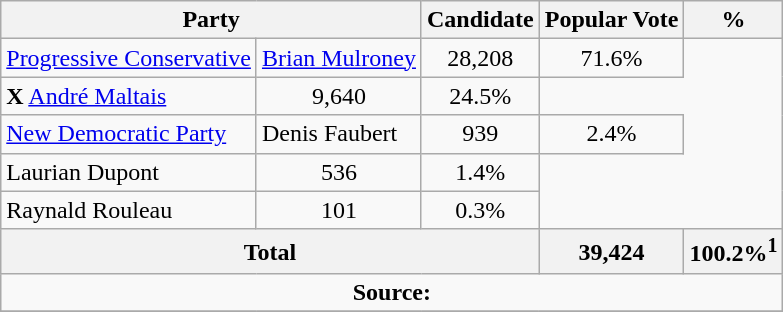<table class="wikitable">
<tr>
<th colspan="2">Party</th>
<th>Candidate</th>
<th>Popular Vote</th>
<th>%</th>
</tr>
<tr>
<td><a href='#'>Progressive Conservative</a></td>
<td> <a href='#'>Brian Mulroney</a></td>
<td align=center>28,208</td>
<td align=center>71.6%</td>
</tr>
<tr>
<td><strong>X</strong> <a href='#'>André Maltais</a></td>
<td align=center>9,640</td>
<td align=center>24.5%</td>
</tr>
<tr>
<td><a href='#'>New Democratic Party</a></td>
<td>Denis Faubert</td>
<td align=center>939</td>
<td align=center>2.4%</td>
</tr>
<tr>
<td>Laurian Dupont</td>
<td align=center>536</td>
<td align=center>1.4%</td>
</tr>
<tr>
<td>Raynald Rouleau</td>
<td align=center>101</td>
<td align=center>0.3%</td>
</tr>
<tr>
<th colspan=3>Total</th>
<th>39,424</th>
<th>100.2%<sup>1</sup></th>
</tr>
<tr>
<td align="center" colspan=5><strong>Source:</strong> </td>
</tr>
<tr>
</tr>
</table>
